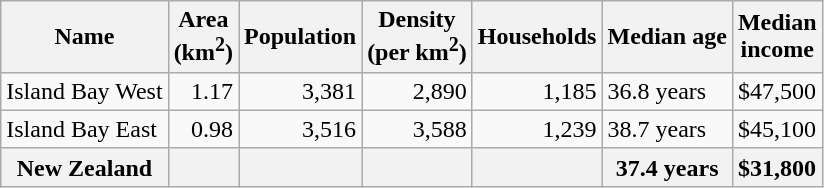<table class="wikitable">
<tr>
<th>Name</th>
<th>Area<br>(km<sup>2</sup>)</th>
<th>Population</th>
<th>Density<br>(per km<sup>2</sup>)</th>
<th>Households</th>
<th>Median age</th>
<th>Median<br>income</th>
</tr>
<tr>
<td>Island Bay West</td>
<td style="text-align:right;">1.17</td>
<td style="text-align:right;">3,381</td>
<td style="text-align:right;">2,890</td>
<td style="text-align:right;">1,185</td>
<td>36.8 years</td>
<td>$47,500</td>
</tr>
<tr>
<td>Island Bay East</td>
<td style="text-align:right;">0.98</td>
<td style="text-align:right;">3,516</td>
<td style="text-align:right;">3,588</td>
<td style="text-align:right;">1,239</td>
<td>38.7 years</td>
<td>$45,100</td>
</tr>
<tr>
<th>New Zealand</th>
<th></th>
<th></th>
<th></th>
<th></th>
<th>37.4 years</th>
<th style="text-align:left;">$31,800</th>
</tr>
</table>
